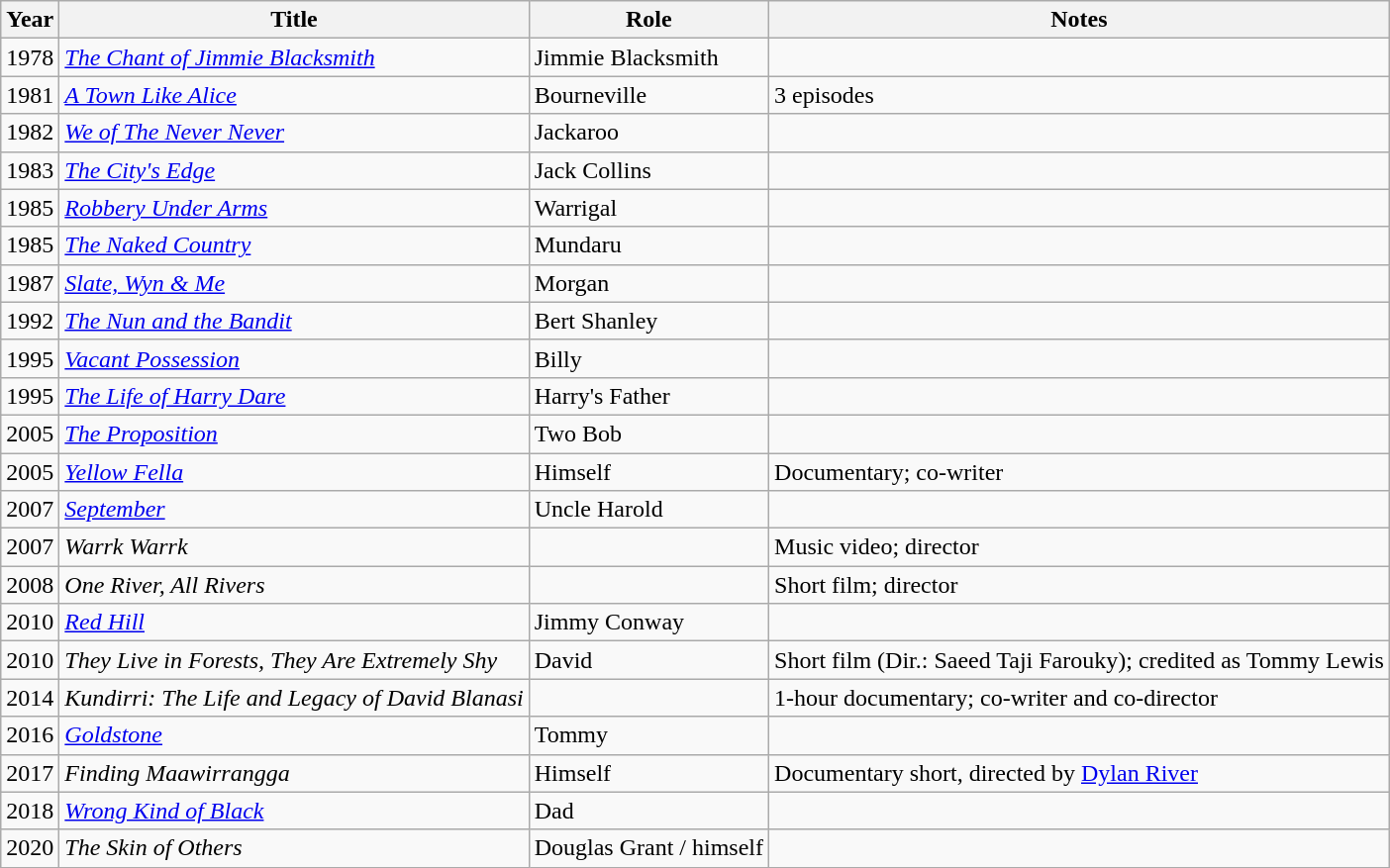<table class="wikitable">
<tr>
<th>Year</th>
<th>Title</th>
<th>Role</th>
<th>Notes</th>
</tr>
<tr>
<td>1978</td>
<td><em><a href='#'>The Chant of Jimmie Blacksmith</a></em></td>
<td>Jimmie Blacksmith</td>
<td></td>
</tr>
<tr>
<td>1981</td>
<td><em><a href='#'>A Town Like Alice</a></em></td>
<td>Bourneville</td>
<td>3 episodes</td>
</tr>
<tr>
<td>1982</td>
<td><em><a href='#'>We of The Never Never</a></em></td>
<td>Jackaroo</td>
<td></td>
</tr>
<tr>
<td>1983</td>
<td><em><a href='#'>The City's Edge</a></em></td>
<td>Jack Collins</td>
<td></td>
</tr>
<tr>
<td>1985</td>
<td><em><a href='#'>Robbery Under Arms</a></em></td>
<td>Warrigal</td>
<td></td>
</tr>
<tr>
<td>1985</td>
<td><em><a href='#'>The Naked Country</a></em></td>
<td>Mundaru</td>
<td></td>
</tr>
<tr>
<td>1987</td>
<td><em><a href='#'>Slate, Wyn & Me</a></em></td>
<td>Morgan</td>
<td></td>
</tr>
<tr>
<td>1992</td>
<td><em><a href='#'>The Nun and the Bandit</a></em></td>
<td>Bert Shanley</td>
<td></td>
</tr>
<tr>
<td>1995</td>
<td><em><a href='#'>Vacant Possession</a></em></td>
<td>Billy</td>
<td></td>
</tr>
<tr>
<td>1995</td>
<td><em><a href='#'>The Life of Harry Dare</a></em></td>
<td>Harry's Father</td>
<td></td>
</tr>
<tr>
<td>2005</td>
<td><em><a href='#'>The Proposition</a></em></td>
<td>Two Bob</td>
<td></td>
</tr>
<tr>
<td>2005</td>
<td><em><a href='#'>Yellow Fella</a></em></td>
<td>Himself</td>
<td>Documentary; co-writer</td>
</tr>
<tr>
<td>2007</td>
<td><em><a href='#'>September</a></em></td>
<td>Uncle Harold</td>
<td></td>
</tr>
<tr>
<td>2007</td>
<td><em>Warrk Warrk</em></td>
<td></td>
<td>Music video; director</td>
</tr>
<tr>
<td>2008</td>
<td><em>One River, All Rivers</em></td>
<td></td>
<td>Short film; director</td>
</tr>
<tr>
<td>2010</td>
<td><em><a href='#'>Red Hill</a></em></td>
<td>Jimmy Conway</td>
<td></td>
</tr>
<tr>
<td>2010</td>
<td><em>They Live in Forests, They Are Extremely Shy</em></td>
<td>David</td>
<td>Short film (Dir.: Saeed Taji Farouky); credited as Tommy Lewis</td>
</tr>
<tr>
<td>2014</td>
<td><em>Kundirri: The Life and Legacy of David Blanasi</em></td>
<td></td>
<td>1-hour documentary; co-writer and co-director</td>
</tr>
<tr>
<td>2016</td>
<td><em><a href='#'>Goldstone</a></em></td>
<td>Tommy</td>
<td></td>
</tr>
<tr>
<td>2017</td>
<td><em>Finding Maawirrangga</em></td>
<td>Himself</td>
<td>Documentary short, directed by <a href='#'>Dylan River</a></td>
</tr>
<tr>
<td>2018</td>
<td><em><a href='#'>Wrong Kind of Black</a></em></td>
<td>Dad</td>
<td></td>
</tr>
<tr>
<td>2020</td>
<td><em>The Skin of Others</em></td>
<td>Douglas Grant / himself</td>
<td></td>
</tr>
</table>
